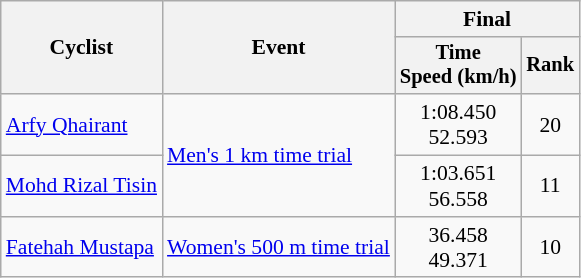<table class="wikitable" style="font-size:90%">
<tr>
<th rowspan=2>Cyclist</th>
<th rowspan=2>Event</th>
<th colspan=2>Final</th>
</tr>
<tr style="font-size:95%">
<th>Time<br>Speed (km/h)</th>
<th>Rank</th>
</tr>
<tr align=center>
<td align=left><a href='#'>Arfy Qhairant</a></td>
<td align=left rowspan=2><a href='#'>Men's 1 km time trial</a></td>
<td>1:08.450<br>52.593</td>
<td>20</td>
</tr>
<tr align=center>
<td align=left><a href='#'>Mohd Rizal Tisin</a></td>
<td>1:03.651<br>56.558</td>
<td>11</td>
</tr>
<tr align=center>
<td align=left><a href='#'>Fatehah Mustapa</a></td>
<td align=left><a href='#'>Women's 500 m time trial</a></td>
<td>36.458<br>49.371</td>
<td>10</td>
</tr>
</table>
